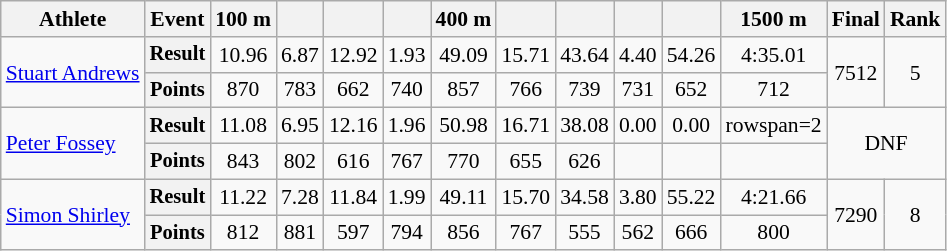<table class=wikitable style=font-size:90%;text-align:center>
<tr>
<th>Athlete</th>
<th>Event</th>
<th>100 m</th>
<th></th>
<th></th>
<th></th>
<th>400 m</th>
<th></th>
<th></th>
<th></th>
<th></th>
<th>1500 m</th>
<th>Final</th>
<th>Rank</th>
</tr>
<tr align=center>
<td align=left rowspan=2><a href='#'>Stuart Andrews</a></td>
<th style="font-size:95%">Result</th>
<td>10.96</td>
<td>6.87</td>
<td>12.92</td>
<td>1.93</td>
<td>49.09</td>
<td>15.71</td>
<td>43.64</td>
<td>4.40</td>
<td>54.26</td>
<td>4:35.01</td>
<td rowspan=2>7512</td>
<td rowspan=2>5</td>
</tr>
<tr>
<th style=font-size:95%>Points</th>
<td>870</td>
<td>783</td>
<td>662</td>
<td>740</td>
<td>857</td>
<td>766</td>
<td>739</td>
<td>731</td>
<td>652</td>
<td>712</td>
</tr>
<tr align=center>
<td align=left rowspan=2><a href='#'>Peter Fossey</a></td>
<th style="font-size:95%">Result</th>
<td>11.08</td>
<td>6.95</td>
<td>12.16</td>
<td>1.96</td>
<td>50.98</td>
<td>16.71</td>
<td>38.08</td>
<td>0.00</td>
<td>0.00</td>
<td>rowspan=2 </td>
<td colspan=2 rowspan=2>DNF</td>
</tr>
<tr>
<th style=font-size:95%>Points</th>
<td>843</td>
<td>802</td>
<td>616</td>
<td>767</td>
<td>770</td>
<td>655</td>
<td>626</td>
<td></td>
<td></td>
</tr>
<tr align=center>
<td align=left rowspan=2><a href='#'>Simon Shirley</a></td>
<th style="font-size:95%">Result</th>
<td>11.22</td>
<td>7.28</td>
<td>11.84</td>
<td>1.99</td>
<td>49.11</td>
<td>15.70</td>
<td>34.58</td>
<td>3.80</td>
<td>55.22</td>
<td>4:21.66</td>
<td rowspan=2>7290</td>
<td rowspan=2>8</td>
</tr>
<tr>
<th style=font-size:95%>Points</th>
<td>812</td>
<td>881</td>
<td>597</td>
<td>794</td>
<td>856</td>
<td>767</td>
<td>555</td>
<td>562</td>
<td>666</td>
<td>800</td>
</tr>
</table>
